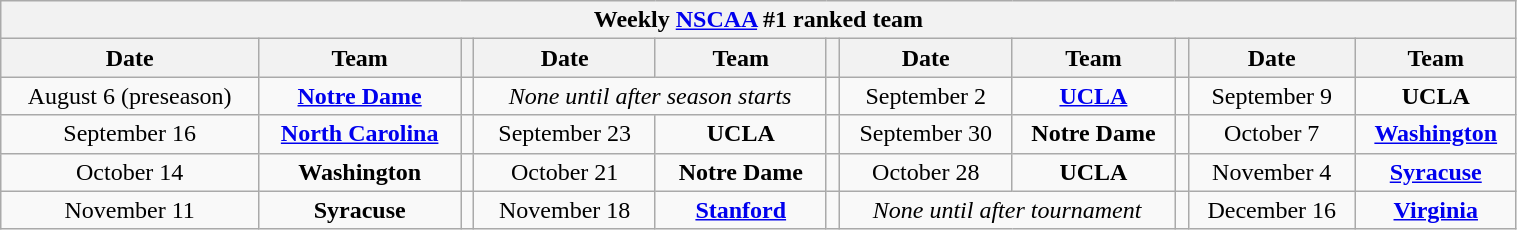<table class="wikitable" style="text-align:center; width:80%">
<tr>
<th colspan=11>Weekly <a href='#'>NSCAA</a> #1 ranked team</th>
</tr>
<tr>
<th>Date</th>
<th>Team</th>
<th></th>
<th>Date</th>
<th>Team</th>
<th></th>
<th>Date</th>
<th>Team</th>
<th></th>
<th>Date</th>
<th>Team</th>
</tr>
<tr>
<td>August 6 (preseason)</td>
<td><strong><a href='#'>Notre Dame</a></strong></td>
<td></td>
<td colspan=2><em>None until after season starts</em></td>
<td></td>
<td>September 2</td>
<td><strong><a href='#'>UCLA</a></strong></td>
<td></td>
<td>September 9</td>
<td><strong>UCLA</strong></td>
</tr>
<tr>
<td>September 16</td>
<td><strong><a href='#'>North Carolina</a></strong></td>
<td></td>
<td>September 23</td>
<td><strong>UCLA</strong></td>
<td></td>
<td>September 30</td>
<td><strong>Notre Dame</strong></td>
<td></td>
<td>October 7</td>
<td><strong><a href='#'>Washington</a></strong></td>
</tr>
<tr>
<td>October 14</td>
<td><strong>Washington</strong></td>
<td></td>
<td>October 21</td>
<td><strong>Notre Dame</strong></td>
<td></td>
<td>October 28</td>
<td><strong>UCLA</strong></td>
<td></td>
<td>November 4</td>
<td><strong><a href='#'>Syracuse</a></strong></td>
</tr>
<tr>
<td>November 11</td>
<td><strong>Syracuse</strong></td>
<td></td>
<td>November 18</td>
<td><strong><a href='#'>Stanford</a></strong></td>
<td></td>
<td colspan=2><em>None until after tournament</em></td>
<td></td>
<td>December 16</td>
<td><strong><a href='#'>Virginia</a></strong></td>
</tr>
</table>
